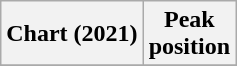<table class="wikitable plainrowheaders" style="text-align:center">
<tr>
<th scope="col">Chart (2021)</th>
<th scope="col">Peak<br>position</th>
</tr>
<tr>
</tr>
</table>
